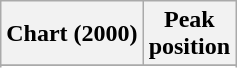<table class="wikitable sortable plainrowheaders">
<tr>
<th>Chart (2000)</th>
<th>Peak<br>position</th>
</tr>
<tr>
</tr>
<tr>
</tr>
<tr>
</tr>
<tr>
</tr>
</table>
